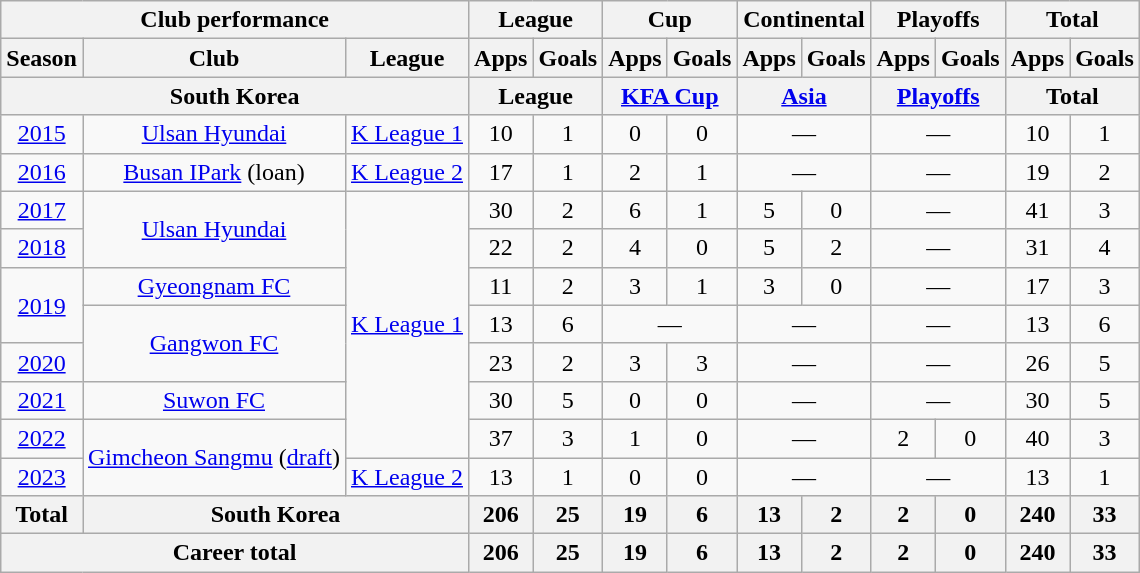<table class="wikitable" style="text-align:center">
<tr>
<th colspan=3>Club performance</th>
<th colspan=2>League</th>
<th colspan=2>Cup</th>
<th colspan=2>Continental</th>
<th colspan=2>Playoffs</th>
<th colspan=2>Total</th>
</tr>
<tr>
<th>Season</th>
<th>Club</th>
<th>League</th>
<th>Apps</th>
<th>Goals</th>
<th>Apps</th>
<th>Goals</th>
<th>Apps</th>
<th>Goals</th>
<th>Apps</th>
<th>Goals</th>
<th>Apps</th>
<th>Goals</th>
</tr>
<tr>
<th colspan=3>South Korea</th>
<th colspan=2>League</th>
<th colspan=2><a href='#'>KFA Cup</a></th>
<th colspan=2><a href='#'>Asia</a></th>
<th colspan=2><a href='#'>Playoffs</a></th>
<th colspan=2>Total</th>
</tr>
<tr>
<td><a href='#'>2015</a></td>
<td><a href='#'>Ulsan Hyundai</a></td>
<td><a href='#'>K League 1</a></td>
<td>10</td>
<td>1</td>
<td>0</td>
<td>0</td>
<td colspan=2>—</td>
<td colspan=2>—</td>
<td>10</td>
<td>1</td>
</tr>
<tr>
<td><a href='#'>2016</a></td>
<td><a href='#'>Busan IPark</a> (loan)</td>
<td><a href='#'>K League 2</a></td>
<td>17</td>
<td>1</td>
<td>2</td>
<td>1</td>
<td colspan=2>—</td>
<td colspan=2>—</td>
<td>19</td>
<td>2</td>
</tr>
<tr>
<td><a href='#'>2017</a></td>
<td rowspan="2"><a href='#'>Ulsan Hyundai</a></td>
<td rowspan="7"><a href='#'>K League 1</a></td>
<td>30</td>
<td>2</td>
<td>6</td>
<td>1</td>
<td>5</td>
<td>0</td>
<td colspan=2>—</td>
<td>41</td>
<td>3</td>
</tr>
<tr>
<td><a href='#'>2018</a></td>
<td>22</td>
<td>2</td>
<td>4</td>
<td>0</td>
<td>5</td>
<td>2</td>
<td colspan=2>—</td>
<td>31</td>
<td>4</td>
</tr>
<tr>
<td rowspan="2"><a href='#'>2019</a></td>
<td><a href='#'>Gyeongnam FC</a></td>
<td>11</td>
<td>2</td>
<td>3</td>
<td>1</td>
<td>3</td>
<td>0</td>
<td colspan=2>—</td>
<td>17</td>
<td>3</td>
</tr>
<tr>
<td rowspan="2"><a href='#'>Gangwon FC</a></td>
<td>13</td>
<td>6</td>
<td colspan=2>—</td>
<td colspan=2>—</td>
<td colspan=2>—</td>
<td>13</td>
<td>6</td>
</tr>
<tr>
<td><a href='#'>2020</a></td>
<td>23</td>
<td>2</td>
<td>3</td>
<td>3</td>
<td colspan=2>—</td>
<td colspan=2>—</td>
<td>26</td>
<td>5</td>
</tr>
<tr>
<td><a href='#'>2021</a></td>
<td><a href='#'>Suwon FC</a></td>
<td>30</td>
<td>5</td>
<td>0</td>
<td>0</td>
<td colspan=2>—</td>
<td colspan=2>—</td>
<td>30</td>
<td>5</td>
</tr>
<tr>
<td><a href='#'>2022</a></td>
<td rowspan="2"><a href='#'>Gimcheon Sangmu</a> (<a href='#'>draft</a>)</td>
<td>37</td>
<td>3</td>
<td>1</td>
<td>0</td>
<td colspan=2>—</td>
<td>2</td>
<td>0</td>
<td>40</td>
<td>3</td>
</tr>
<tr>
<td><a href='#'>2023</a></td>
<td><a href='#'>K League 2</a></td>
<td>13</td>
<td>1</td>
<td>0</td>
<td>0</td>
<td colspan=2>—</td>
<td colspan=2>—</td>
<td>13</td>
<td>1</td>
</tr>
<tr>
<th>Total</th>
<th colspan=2>South Korea</th>
<th>206</th>
<th>25</th>
<th>19</th>
<th>6</th>
<th>13</th>
<th>2</th>
<th>2</th>
<th>0</th>
<th>240</th>
<th>33</th>
</tr>
<tr>
<th colspan=3>Career total</th>
<th>206</th>
<th>25</th>
<th>19</th>
<th>6</th>
<th>13</th>
<th>2</th>
<th>2</th>
<th>0</th>
<th>240</th>
<th>33</th>
</tr>
</table>
